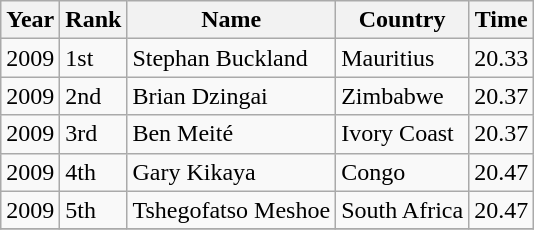<table class="wikitable">
<tr>
<th>Year</th>
<th>Rank</th>
<th>Name</th>
<th>Country</th>
<th>Time</th>
</tr>
<tr>
<td>2009</td>
<td>1st</td>
<td>Stephan Buckland</td>
<td>Mauritius</td>
<td>20.33</td>
</tr>
<tr>
<td>2009</td>
<td>2nd</td>
<td>Brian Dzingai</td>
<td>Zimbabwe</td>
<td>20.37</td>
</tr>
<tr>
<td>2009</td>
<td>3rd</td>
<td>Ben Meité</td>
<td>Ivory Coast</td>
<td>20.37</td>
</tr>
<tr>
<td>2009</td>
<td>4th</td>
<td>Gary Kikaya</td>
<td>Congo</td>
<td>20.47</td>
</tr>
<tr>
<td>2009</td>
<td>5th</td>
<td>Tshegofatso Meshoe</td>
<td>South Africa</td>
<td>20.47</td>
</tr>
<tr>
</tr>
</table>
